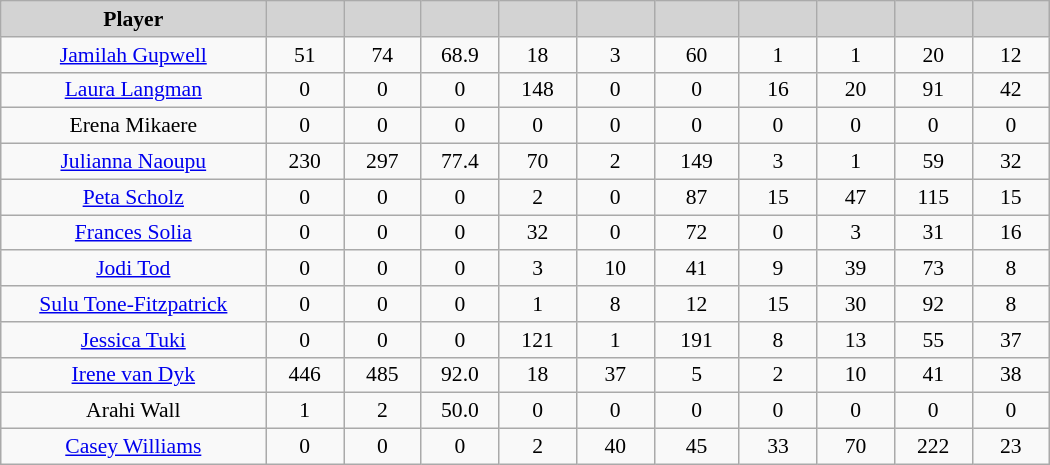<table class="wikitable sortable" style="text-align:center; font-size:90%">
<tr>
<th width=170px style=background:lightgrey>Player</th>
<th width=45px style=background:lightgrey></th>
<th width=45px style=background:lightgrey></th>
<th width=45px style=background:lightgrey></th>
<th width=45px style=background:lightgrey></th>
<th width=45px style=background:lightgrey></th>
<th width=50px style=background:lightgrey></th>
<th width=45px style=background:lightgrey></th>
<th width=45px style=background:lightgrey></th>
<th width=45px style=background:lightgrey></th>
<th width=45px style=background:lightgrey></th>
</tr>
<tr>
<td><a href='#'>Jamilah Gupwell</a></td>
<td>51</td>
<td>74</td>
<td>68.9</td>
<td>18</td>
<td>3</td>
<td>60</td>
<td>1</td>
<td>1</td>
<td>20</td>
<td>12</td>
</tr>
<tr>
<td><a href='#'>Laura Langman</a></td>
<td>0</td>
<td>0</td>
<td>0</td>
<td>148</td>
<td>0</td>
<td>0</td>
<td>16</td>
<td>20</td>
<td>91</td>
<td>42</td>
</tr>
<tr>
<td>Erena Mikaere</td>
<td>0</td>
<td>0</td>
<td>0</td>
<td>0</td>
<td>0</td>
<td>0</td>
<td>0</td>
<td>0</td>
<td>0</td>
<td>0</td>
</tr>
<tr>
<td><a href='#'>Julianna Naoupu</a></td>
<td>230</td>
<td>297</td>
<td>77.4</td>
<td>70</td>
<td>2</td>
<td>149</td>
<td>3</td>
<td>1</td>
<td>59</td>
<td>32</td>
</tr>
<tr>
<td><a href='#'>Peta Scholz</a></td>
<td>0</td>
<td>0</td>
<td>0</td>
<td>2</td>
<td>0</td>
<td>87</td>
<td>15</td>
<td>47</td>
<td>115</td>
<td>15</td>
</tr>
<tr>
<td><a href='#'>Frances Solia</a></td>
<td>0</td>
<td>0</td>
<td>0</td>
<td>32</td>
<td>0</td>
<td>72</td>
<td>0</td>
<td>3</td>
<td>31</td>
<td>16</td>
</tr>
<tr>
<td><a href='#'>Jodi Tod</a></td>
<td>0</td>
<td>0</td>
<td>0</td>
<td>3</td>
<td>10</td>
<td>41</td>
<td>9</td>
<td>39</td>
<td>73</td>
<td>8</td>
</tr>
<tr>
<td><a href='#'>Sulu Tone-Fitzpatrick</a></td>
<td>0</td>
<td>0</td>
<td>0</td>
<td>1</td>
<td>8</td>
<td>12</td>
<td>15</td>
<td>30</td>
<td>92</td>
<td>8</td>
</tr>
<tr>
<td><a href='#'>Jessica Tuki</a></td>
<td>0</td>
<td>0</td>
<td>0</td>
<td>121</td>
<td>1</td>
<td>191</td>
<td>8</td>
<td>13</td>
<td>55</td>
<td>37</td>
</tr>
<tr>
<td><a href='#'>Irene van Dyk</a></td>
<td>446</td>
<td>485</td>
<td>92.0</td>
<td>18</td>
<td>37</td>
<td>5</td>
<td>2</td>
<td>10</td>
<td>41</td>
<td>38</td>
</tr>
<tr>
<td>Arahi Wall</td>
<td>1</td>
<td>2</td>
<td>50.0</td>
<td>0</td>
<td>0</td>
<td>0</td>
<td>0</td>
<td>0</td>
<td>0</td>
<td>0</td>
</tr>
<tr>
<td><a href='#'>Casey Williams</a></td>
<td>0</td>
<td>0</td>
<td>0</td>
<td>2</td>
<td>40</td>
<td>45</td>
<td>33</td>
<td>70</td>
<td>222</td>
<td>23</td>
</tr>
</table>
